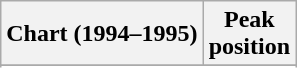<table class="wikitable sortable plainrowheaders" style="text-align:center">
<tr>
<th scope="col">Chart (1994–1995)</th>
<th scope="col">Peak<br>position</th>
</tr>
<tr>
</tr>
<tr>
</tr>
</table>
